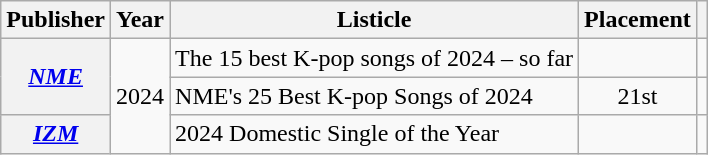<table class="wikitable plainrowheaders sortable" style="text-align:center">
<tr>
<th scope="col">Publisher</th>
<th scope="col">Year</th>
<th scope="col">Listicle</th>
<th scope="col">Placement</th>
<th scope="col" class="unsortable"></th>
</tr>
<tr>
<th scope="row" rowspan="2"><em><a href='#'>NME</a></em></th>
<td rowspan="3">2024</td>
<td style="text-align:left">The 15 best K-pop songs of 2024 – so far</td>
<td></td>
<td></td>
</tr>
<tr>
<td style="text-align:left">NME's 25 Best K-pop Songs of 2024</td>
<td>21st</td>
<td></td>
</tr>
<tr>
<th scope="row"><em><a href='#'>IZM</a></em></th>
<td style="text-align:left">2024 Domestic Single of the Year</td>
<td></td>
<td></td>
</tr>
</table>
